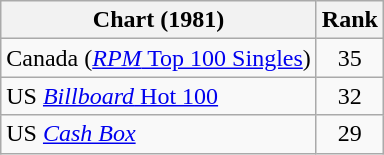<table class="wikitable sortable">
<tr>
<th>Chart (1981)</th>
<th>Rank</th>
</tr>
<tr>
<td>Canada (<a href='#'><em>RPM</em> Top 100 Singles</a>)</td>
<td align="center">35</td>
</tr>
<tr>
<td>US <a href='#'><em>Billboard</em> Hot 100</a></td>
<td align="center">32</td>
</tr>
<tr>
<td>US <a href='#'><em>Cash Box</em></a></td>
<td align="center">29</td>
</tr>
</table>
